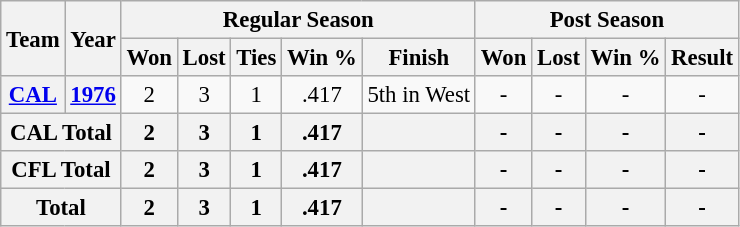<table class="wikitable" style="font-size: 95%; text-align:center;">
<tr>
<th rowspan="2">Team</th>
<th rowspan="2">Year</th>
<th colspan="5">Regular Season</th>
<th colspan="4">Post Season</th>
</tr>
<tr>
<th>Won</th>
<th>Lost</th>
<th>Ties</th>
<th>Win %</th>
<th>Finish</th>
<th>Won</th>
<th>Lost</th>
<th>Win %</th>
<th>Result</th>
</tr>
<tr>
<th><a href='#'>CAL</a></th>
<th><a href='#'>1976</a></th>
<td>2</td>
<td>3</td>
<td>1</td>
<td>.417</td>
<td>5th in West</td>
<td>-</td>
<td>-</td>
<td>-</td>
<td>-</td>
</tr>
<tr>
<th colspan="2">CAL Total</th>
<th>2</th>
<th>3</th>
<th>1</th>
<th>.417</th>
<th></th>
<th>-</th>
<th>-</th>
<th>-</th>
<th>-</th>
</tr>
<tr>
<th colspan="2">CFL Total</th>
<th>2</th>
<th>3</th>
<th>1</th>
<th>.417</th>
<th></th>
<th>-</th>
<th>-</th>
<th>-</th>
<th>-</th>
</tr>
<tr>
<th colspan="2">Total</th>
<th>2</th>
<th>3</th>
<th>1</th>
<th>.417</th>
<th></th>
<th>-</th>
<th>-</th>
<th>-</th>
<th>-</th>
</tr>
</table>
